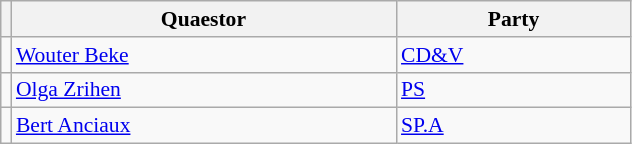<table class="sortable wikitable" style="text-align:left; font-size:90%">
<tr>
<th></th>
<th width="250">Quaestor</th>
<th width="150">Party</th>
</tr>
<tr>
<td></td>
<td><a href='#'>Wouter Beke</a></td>
<td><a href='#'>CD&V</a></td>
</tr>
<tr>
<td></td>
<td><a href='#'>Olga Zrihen</a></td>
<td><a href='#'>PS</a></td>
</tr>
<tr>
<td></td>
<td><a href='#'>Bert Anciaux</a></td>
<td><a href='#'>SP.A</a></td>
</tr>
</table>
